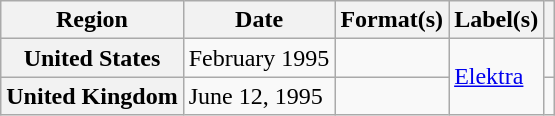<table class="wikitable plainrowheaders">
<tr>
<th scope="col">Region</th>
<th scope="col">Date</th>
<th scope="col">Format(s)</th>
<th scope="col">Label(s)</th>
<th scope="col"></th>
</tr>
<tr>
<th scope="row">United States</th>
<td>February 1995</td>
<td></td>
<td rowspan="2"><a href='#'>Elektra</a></td>
<td></td>
</tr>
<tr>
<th scope="row">United Kingdom</th>
<td>June 12, 1995</td>
<td></td>
<td></td>
</tr>
</table>
